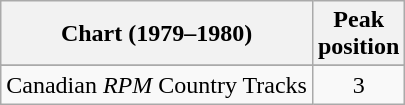<table class="wikitable sortable">
<tr>
<th>Chart (1979–1980)</th>
<th>Peak<br>position</th>
</tr>
<tr>
</tr>
<tr>
<td>Canadian <em>RPM</em> Country Tracks</td>
<td align="center">3</td>
</tr>
</table>
